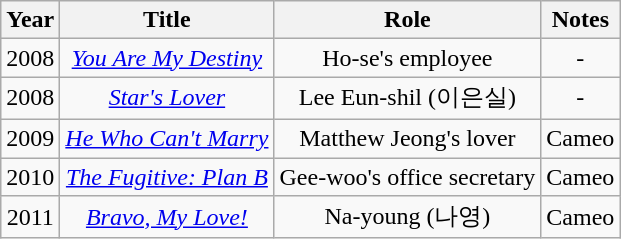<table class="wikitable sortable" style="text-align:center;">
<tr>
<th scope="col">Year</th>
<th scope="col">Title</th>
<th scope="col">Role</th>
<th scope="col">Notes</th>
</tr>
<tr>
<td>2008</td>
<td><em><a href='#'>You Are My Destiny</a></em></td>
<td>Ho-se's employee</td>
<td>-</td>
</tr>
<tr>
<td>2008</td>
<td><em><a href='#'>Star's Lover</a></em></td>
<td>Lee Eun-shil (이은실)</td>
<td>-</td>
</tr>
<tr>
<td>2009</td>
<td><em><a href='#'>He Who Can't Marry</a></em></td>
<td>Matthew Jeong's lover</td>
<td>Cameo</td>
</tr>
<tr>
<td>2010</td>
<td><em><a href='#'>The Fugitive: Plan B</a></em></td>
<td>Gee-woo's office secretary</td>
<td>Cameo</td>
</tr>
<tr>
<td>2011</td>
<td><em><a href='#'>Bravo, My Love!</a></em></td>
<td>Na-young (나영)</td>
<td>Cameo</td>
</tr>
</table>
